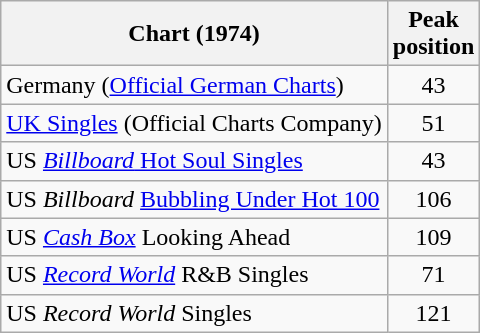<table class="wikitable">
<tr>
<th>Chart (1974)</th>
<th>Peak<br>position</th>
</tr>
<tr>
<td>Germany (<a href='#'>Official German Charts</a>)</td>
<td align="center">43</td>
</tr>
<tr>
<td><a href='#'>UK Singles</a> (Official Charts Company)</td>
<td align="center">51</td>
</tr>
<tr>
<td>US <a href='#'><em>Billboard</em> Hot Soul Singles</a></td>
<td align="center">43</td>
</tr>
<tr>
<td>US <em>Billboard</em> <a href='#'>Bubbling Under Hot 100</a></td>
<td align="center">106</td>
</tr>
<tr>
<td>US <em><a href='#'>Cash Box</a></em> Looking Ahead</td>
<td align="center">109</td>
</tr>
<tr>
<td>US <em><a href='#'>Record World</a></em> R&B Singles</td>
<td align="center">71</td>
</tr>
<tr>
<td>US <em>Record World</em> Singles</td>
<td align="center">121</td>
</tr>
</table>
